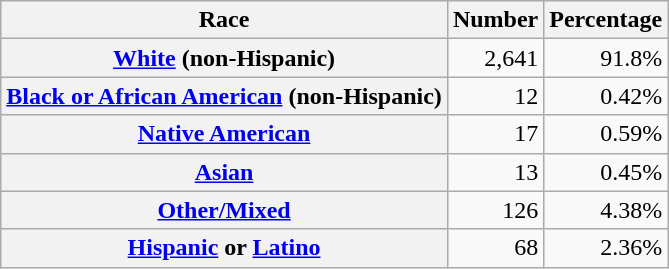<table class="wikitable" style="text-align:right">
<tr>
<th scope="col">Race</th>
<th scope="col">Number</th>
<th scope="col">Percentage</th>
</tr>
<tr>
<th scope="row"><a href='#'>White</a> (non-Hispanic)</th>
<td>2,641</td>
<td>91.8%</td>
</tr>
<tr>
<th scope="row"><a href='#'>Black or African American</a> (non-Hispanic)</th>
<td>12</td>
<td>0.42%</td>
</tr>
<tr>
<th scope="row"><a href='#'>Native American</a></th>
<td>17</td>
<td>0.59%</td>
</tr>
<tr>
<th scope="row"><a href='#'>Asian</a></th>
<td>13</td>
<td>0.45%</td>
</tr>
<tr>
<th scope="row"><a href='#'>Other/Mixed</a></th>
<td>126</td>
<td>4.38%</td>
</tr>
<tr>
<th scope="row"><a href='#'>Hispanic</a> or <a href='#'>Latino</a></th>
<td>68</td>
<td>2.36%</td>
</tr>
</table>
